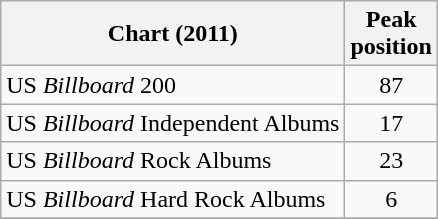<table class="wikitable">
<tr>
<th>Chart (2011)</th>
<th>Peak<br>position</th>
</tr>
<tr>
<td>US <em>Billboard</em> 200</td>
<td align="center">87</td>
</tr>
<tr>
<td>US <em>Billboard</em> Independent Albums</td>
<td align="center">17</td>
</tr>
<tr>
<td>US <em>Billboard</em> Rock Albums</td>
<td align="center">23</td>
</tr>
<tr>
<td>US <em>Billboard</em> Hard Rock Albums</td>
<td align="center">6</td>
</tr>
<tr>
</tr>
</table>
